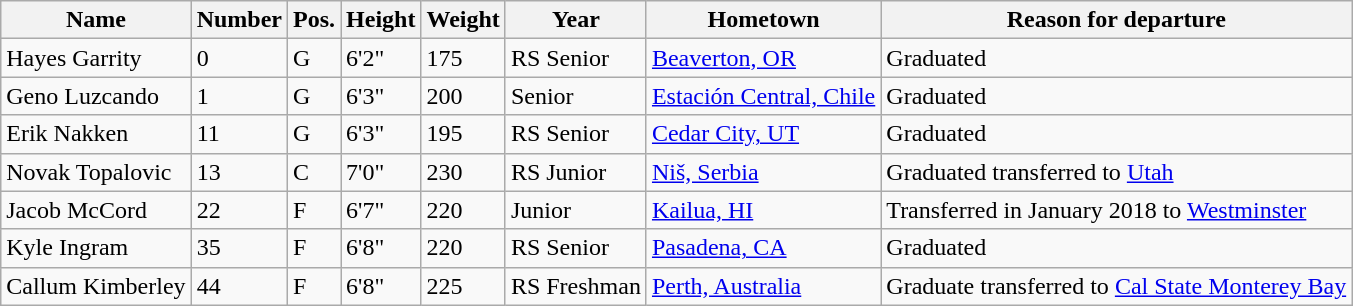<table class="wikitable sortable" border="1">
<tr>
<th>Name</th>
<th>Number</th>
<th>Pos.</th>
<th>Height</th>
<th>Weight</th>
<th>Year</th>
<th>Hometown</th>
<th class="unsortable">Reason for departure</th>
</tr>
<tr>
<td>Hayes Garrity</td>
<td>0</td>
<td>G</td>
<td>6'2"</td>
<td>175</td>
<td>RS Senior</td>
<td><a href='#'>Beaverton, OR</a></td>
<td>Graduated</td>
</tr>
<tr>
<td>Geno Luzcando</td>
<td>1</td>
<td>G</td>
<td>6'3"</td>
<td>200</td>
<td>Senior</td>
<td><a href='#'>Estación Central, Chile</a></td>
<td>Graduated</td>
</tr>
<tr>
<td>Erik Nakken</td>
<td>11</td>
<td>G</td>
<td>6'3"</td>
<td>195</td>
<td>RS Senior</td>
<td><a href='#'>Cedar City, UT</a></td>
<td>Graduated</td>
</tr>
<tr>
<td>Novak Topalovic</td>
<td>13</td>
<td>C</td>
<td>7'0"</td>
<td>230</td>
<td>RS Junior</td>
<td><a href='#'>Niš, Serbia</a></td>
<td>Graduated transferred to <a href='#'>Utah</a></td>
</tr>
<tr>
<td>Jacob McCord</td>
<td>22</td>
<td>F</td>
<td>6'7"</td>
<td>220</td>
<td>Junior</td>
<td><a href='#'>Kailua, HI</a></td>
<td>Transferred in January 2018 to <a href='#'>Westminster</a></td>
</tr>
<tr>
<td>Kyle Ingram</td>
<td>35</td>
<td>F</td>
<td>6'8"</td>
<td>220</td>
<td>RS Senior</td>
<td><a href='#'>Pasadena, CA</a></td>
<td>Graduated</td>
</tr>
<tr>
<td>Callum Kimberley</td>
<td>44</td>
<td>F</td>
<td>6'8"</td>
<td>225</td>
<td>RS Freshman</td>
<td><a href='#'>Perth, Australia</a></td>
<td>Graduate transferred to <a href='#'>Cal State Monterey Bay</a></td>
</tr>
</table>
